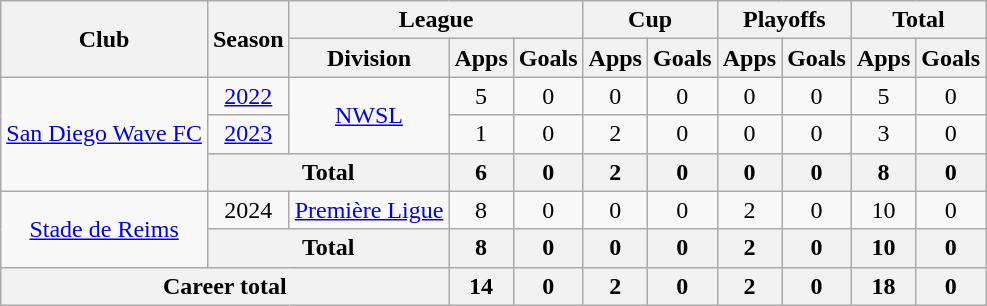<table class="wikitable" style="text-align: center;">
<tr>
<th rowspan="2">Club</th>
<th rowspan="2">Season</th>
<th colspan="3">League</th>
<th colspan="2">Cup</th>
<th colspan="2">Playoffs</th>
<th colspan="2">Total</th>
</tr>
<tr>
<th>Division</th>
<th>Apps</th>
<th>Goals</th>
<th>Apps</th>
<th>Goals</th>
<th>Apps</th>
<th>Goals</th>
<th>Apps</th>
<th>Goals</th>
</tr>
<tr>
<td rowspan="3"><a href='#'>San Diego Wave FC</a></td>
<td><a href='#'>2022</a></td>
<td rowspan="2"><a href='#'>NWSL</a></td>
<td>5</td>
<td>0</td>
<td>0</td>
<td>0</td>
<td>0</td>
<td>0</td>
<td>5</td>
<td>0</td>
</tr>
<tr>
<td><a href='#'>2023</a></td>
<td>1</td>
<td>0</td>
<td>2</td>
<td>0</td>
<td>0</td>
<td>0</td>
<td>3</td>
<td>0</td>
</tr>
<tr>
<th colspan="2">Total</th>
<th>6</th>
<th>0</th>
<th>2</th>
<th>0</th>
<th>0</th>
<th>0</th>
<th>8</th>
<th>0</th>
</tr>
<tr>
<td rowspan="2"><a href='#'>Stade de Reims</a></td>
<td>2024</td>
<td><a href='#'>Première Ligue</a></td>
<td>8</td>
<td>0</td>
<td>0</td>
<td>0</td>
<td>2</td>
<td>0</td>
<td>10</td>
<td>0</td>
</tr>
<tr>
<th colspan="2">Total</th>
<th>8</th>
<th>0</th>
<th>0</th>
<th>0</th>
<th>2</th>
<th>0</th>
<th>10</th>
<th>0</th>
</tr>
<tr>
<th colspan="3">Career total</th>
<th>14</th>
<th>0</th>
<th>2</th>
<th>0</th>
<th>2</th>
<th>0</th>
<th>18</th>
<th>0</th>
</tr>
</table>
